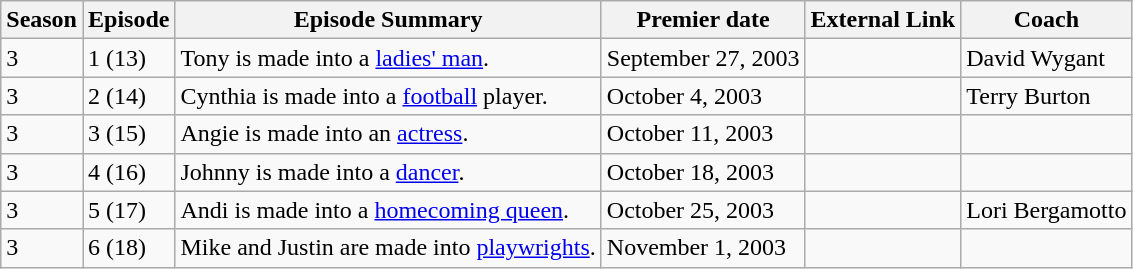<table class="wikitable">
<tr>
<th>Season</th>
<th>Episode</th>
<th>Episode Summary</th>
<th>Premier date</th>
<th>External Link</th>
<th>Coach</th>
</tr>
<tr>
<td>3</td>
<td>1 (13)</td>
<td>Tony is made into a <a href='#'>ladies' man</a>.</td>
<td>September 27, 2003</td>
<td></td>
<td>David Wygant</td>
</tr>
<tr>
<td>3</td>
<td>2 (14)</td>
<td>Cynthia is made into a <a href='#'>football</a> player.</td>
<td>October 4, 2003</td>
<td></td>
<td>Terry Burton</td>
</tr>
<tr>
<td>3</td>
<td>3 (15)</td>
<td>Angie is made into an <a href='#'>actress</a>.</td>
<td>October 11, 2003</td>
<td></td>
<td></td>
</tr>
<tr>
<td>3</td>
<td>4 (16)</td>
<td>Johnny is made into a <a href='#'>dancer</a>.</td>
<td>October 18, 2003</td>
<td></td>
<td></td>
</tr>
<tr>
<td>3</td>
<td>5 (17)</td>
<td>Andi is made into a <a href='#'>homecoming queen</a>.</td>
<td>October 25, 2003</td>
<td></td>
<td>Lori Bergamotto</td>
</tr>
<tr>
<td>3</td>
<td>6 (18)</td>
<td>Mike and Justin are made into <a href='#'>playwrights</a>.</td>
<td>November 1, 2003</td>
<td></td>
<td></td>
</tr>
</table>
